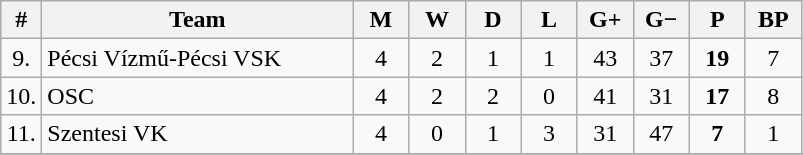<table class="wikitable" style="text-align: center;">
<tr>
<th width="15">#</th>
<th width="200">Team</th>
<th width="30">M</th>
<th width="30">W</th>
<th width="30">D</th>
<th width="30">L</th>
<th width="30">G+</th>
<th width="30">G−</th>
<th width="30">P</th>
<th width="30">BP</th>
</tr>
<tr>
<td>9.</td>
<td align="left">Pécsi Vízmű-Pécsi VSK</td>
<td>4</td>
<td>2</td>
<td>1</td>
<td>1</td>
<td>43</td>
<td>37</td>
<td><strong>19</strong></td>
<td>7</td>
</tr>
<tr>
<td>10.</td>
<td align="left">OSC</td>
<td>4</td>
<td>2</td>
<td>2</td>
<td>0</td>
<td>41</td>
<td>31</td>
<td><strong>17</strong></td>
<td>8</td>
</tr>
<tr>
<td>11.</td>
<td align="left">Szentesi VK</td>
<td>4</td>
<td>0</td>
<td>1</td>
<td>3</td>
<td>31</td>
<td>47</td>
<td><strong>7</strong></td>
<td>1</td>
</tr>
<tr>
</tr>
</table>
